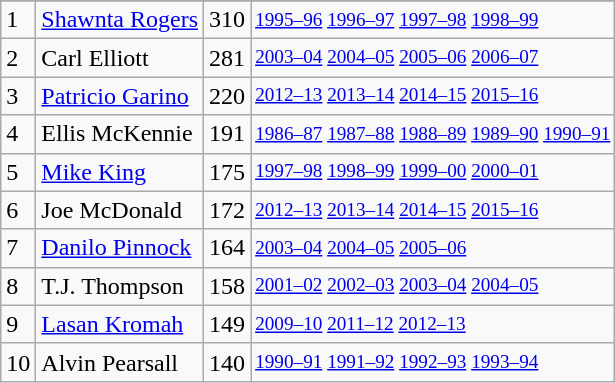<table class="wikitable">
<tr>
</tr>
<tr>
<td>1</td>
<td><a href='#'>Shawnta Rogers</a></td>
<td>310</td>
<td style="font-size:80%;"><a href='#'>1995–96</a> <a href='#'>1996–97</a> <a href='#'>1997–98</a> <a href='#'>1998–99</a></td>
</tr>
<tr>
<td>2</td>
<td>Carl Elliott</td>
<td>281</td>
<td style="font-size:80%;"><a href='#'>2003–04</a> <a href='#'>2004–05</a> <a href='#'>2005–06</a> <a href='#'>2006–07</a></td>
</tr>
<tr>
<td>3</td>
<td><a href='#'>Patricio Garino</a></td>
<td>220</td>
<td style="font-size:80%;"><a href='#'>2012–13</a> <a href='#'>2013–14</a> <a href='#'>2014–15</a> <a href='#'>2015–16</a></td>
</tr>
<tr>
<td>4</td>
<td>Ellis McKennie</td>
<td>191</td>
<td style="font-size:80%;"><a href='#'>1986–87</a> <a href='#'>1987–88</a> <a href='#'>1988–89</a> <a href='#'>1989–90</a> <a href='#'>1990–91</a></td>
</tr>
<tr>
<td>5</td>
<td><a href='#'>Mike King</a></td>
<td>175</td>
<td style="font-size:80%;"><a href='#'>1997–98</a> <a href='#'>1998–99</a> <a href='#'>1999–00</a> <a href='#'>2000–01</a></td>
</tr>
<tr>
<td>6</td>
<td>Joe McDonald</td>
<td>172</td>
<td style="font-size:80%;"><a href='#'>2012–13</a> <a href='#'>2013–14</a> <a href='#'>2014–15</a> <a href='#'>2015–16</a></td>
</tr>
<tr>
<td>7</td>
<td><a href='#'>Danilo Pinnock</a></td>
<td>164</td>
<td style="font-size:80%;"><a href='#'>2003–04</a> <a href='#'>2004–05</a> <a href='#'>2005–06</a></td>
</tr>
<tr>
<td>8</td>
<td>T.J. Thompson</td>
<td>158</td>
<td style="font-size:80%;"><a href='#'>2001–02</a> <a href='#'>2002–03</a> <a href='#'>2003–04</a> <a href='#'>2004–05</a></td>
</tr>
<tr>
<td>9</td>
<td><a href='#'>Lasan Kromah</a></td>
<td>149</td>
<td style="font-size:80%;"><a href='#'>2009–10</a> <a href='#'>2011–12</a> <a href='#'>2012–13</a></td>
</tr>
<tr>
<td>10</td>
<td>Alvin Pearsall</td>
<td>140</td>
<td style="font-size:80%;"><a href='#'>1990–91</a> <a href='#'>1991–92</a> <a href='#'>1992–93</a> <a href='#'>1993–94</a></td>
</tr>
</table>
